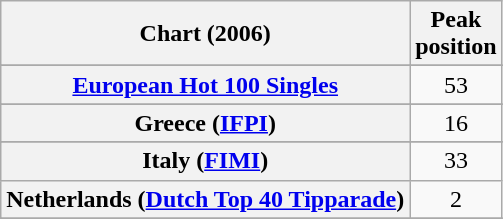<table class="wikitable sortable plainrowheaders" style="text-align:center">
<tr>
<th>Chart (2006)</th>
<th>Peak<br>position</th>
</tr>
<tr>
</tr>
<tr>
</tr>
<tr>
</tr>
<tr>
<th scope="row"><a href='#'>European Hot 100 Singles</a></th>
<td>53</td>
</tr>
<tr>
</tr>
<tr>
<th scope="row">Greece (<a href='#'>IFPI</a>)</th>
<td style="text-align:center;">16</td>
</tr>
<tr>
</tr>
<tr>
<th scope="row">Italy (<a href='#'>FIMI</a>)</th>
<td>33</td>
</tr>
<tr>
<th scope="row">Netherlands (<a href='#'>Dutch Top 40 Tipparade</a>)</th>
<td>2</td>
</tr>
<tr>
</tr>
<tr>
</tr>
<tr>
</tr>
<tr>
</tr>
</table>
